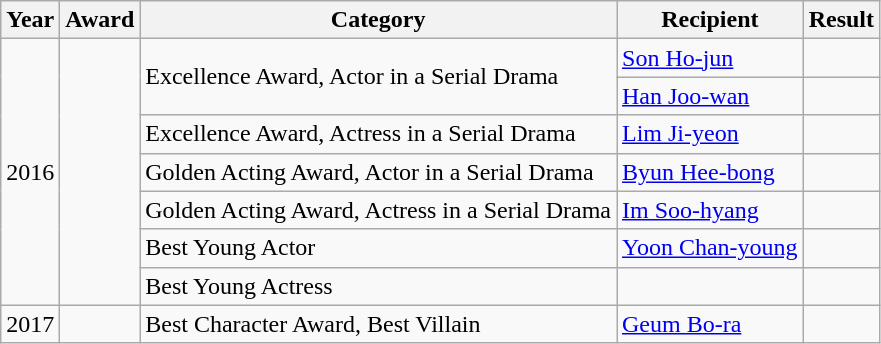<table class="wikitable">
<tr>
<th>Year</th>
<th>Award</th>
<th>Category</th>
<th>Recipient</th>
<th>Result</th>
</tr>
<tr>
<td rowspan=7>2016</td>
<td rowspan=7></td>
<td rowspan=2>Excellence Award, Actor in a Serial Drama</td>
<td><a href='#'>Son Ho-jun</a></td>
<td></td>
</tr>
<tr>
<td><a href='#'>Han Joo-wan</a></td>
<td></td>
</tr>
<tr>
<td>Excellence Award, Actress in a Serial Drama</td>
<td><a href='#'>Lim Ji-yeon</a></td>
<td></td>
</tr>
<tr>
<td>Golden Acting Award, Actor in a Serial Drama</td>
<td><a href='#'>Byun Hee-bong</a></td>
<td></td>
</tr>
<tr>
<td>Golden Acting Award, Actress in a Serial Drama</td>
<td><a href='#'>Im Soo-hyang</a></td>
<td></td>
</tr>
<tr>
<td>Best Young Actor</td>
<td><a href='#'>Yoon Chan-young</a></td>
<td></td>
</tr>
<tr>
<td>Best Young Actress</td>
<td></td>
<td></td>
</tr>
<tr>
<td>2017</td>
<td></td>
<td>Best Character Award, Best Villain</td>
<td><a href='#'>Geum Bo-ra</a></td>
<td></td>
</tr>
</table>
